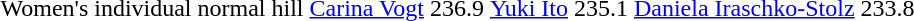<table>
<tr>
<td>Women's individual normal hill<br></td>
<td><a href='#'>Carina Vogt</a><br></td>
<td>236.9</td>
<td><a href='#'>Yuki Ito</a><br></td>
<td>235.1</td>
<td><a href='#'>Daniela Iraschko-Stolz</a><br></td>
<td>233.8</td>
</tr>
</table>
